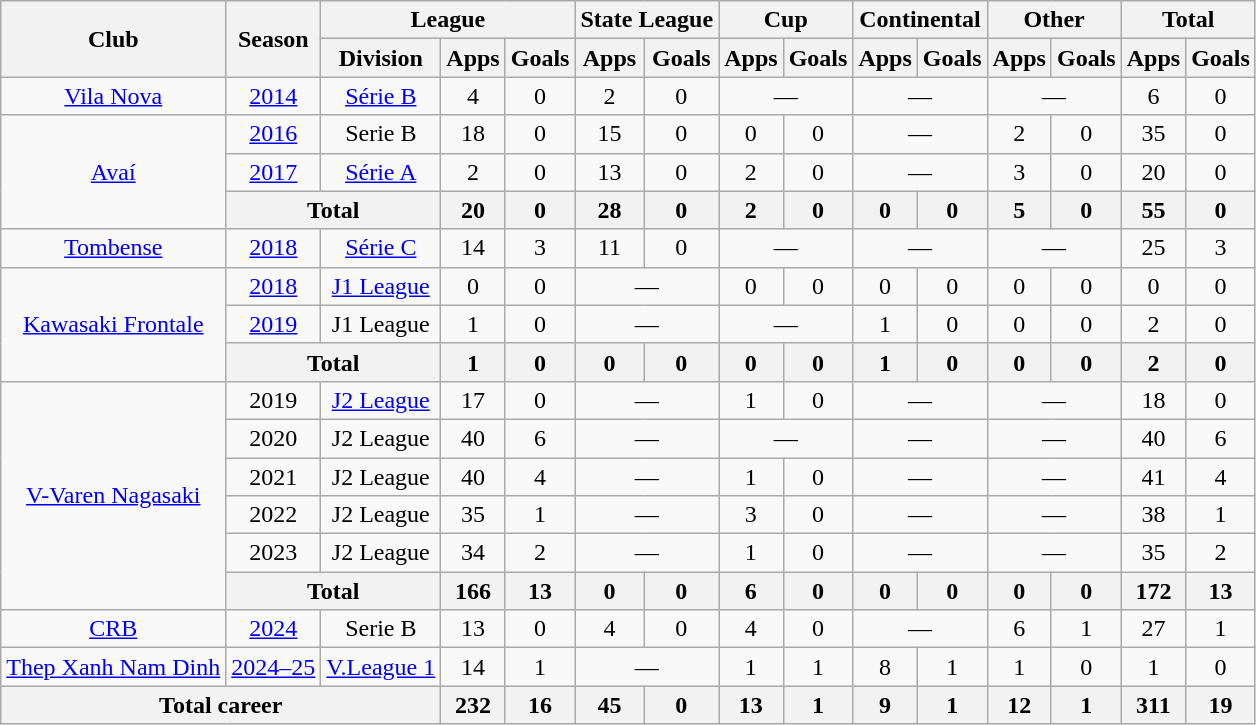<table class="wikitable" style="text-align:center;">
<tr>
<th rowspan=2>Club</th>
<th rowspan=2>Season</th>
<th colspan=3>League</th>
<th colspan=2>State League</th>
<th colspan=2>Cup</th>
<th colspan=2>Continental</th>
<th colspan=2>Other</th>
<th colspan=2>Total</th>
</tr>
<tr>
<th>Division</th>
<th>Apps</th>
<th>Goals</th>
<th>Apps</th>
<th>Goals</th>
<th>Apps</th>
<th>Goals</th>
<th>Apps</th>
<th>Goals</th>
<th>Apps</th>
<th>Goals</th>
<th>Apps</th>
<th>Goals</th>
</tr>
<tr>
<td><a href='#'>Vila Nova</a></td>
<td><a href='#'>2014</a></td>
<td><a href='#'>Série B</a></td>
<td>4</td>
<td>0</td>
<td>2</td>
<td>0</td>
<td colspan=2>—</td>
<td colspan=2>—</td>
<td colspan=2>—</td>
<td>6</td>
<td>0</td>
</tr>
<tr>
<td rowspan=3><a href='#'>Avaí</a></td>
<td><a href='#'>2016</a></td>
<td>Serie B</td>
<td>18</td>
<td>0</td>
<td>15</td>
<td>0</td>
<td>0</td>
<td>0</td>
<td colspan=2>—</td>
<td>2</td>
<td>0</td>
<td>35</td>
<td>0</td>
</tr>
<tr>
<td><a href='#'>2017</a></td>
<td><a href='#'>Série A</a></td>
<td>2</td>
<td>0</td>
<td>13</td>
<td>0</td>
<td>2</td>
<td>0</td>
<td colspan=2>—</td>
<td>3</td>
<td>0</td>
<td>20</td>
<td>0</td>
</tr>
<tr>
<th colspan=2>Total</th>
<th>20</th>
<th>0</th>
<th>28</th>
<th>0</th>
<th>2</th>
<th>0</th>
<th>0</th>
<th>0</th>
<th>5</th>
<th>0</th>
<th>55</th>
<th>0</th>
</tr>
<tr>
<td><a href='#'>Tombense</a></td>
<td><a href='#'>2018</a></td>
<td><a href='#'>Série C</a></td>
<td>14</td>
<td>3</td>
<td>11</td>
<td>0</td>
<td colspan=2>—</td>
<td colspan=2>—</td>
<td colspan=2>—</td>
<td>25</td>
<td>3</td>
</tr>
<tr>
<td rowspan=3><a href='#'>Kawasaki Frontale</a></td>
<td><a href='#'>2018</a></td>
<td><a href='#'>J1 League</a></td>
<td>0</td>
<td>0</td>
<td colspan=2>—</td>
<td>0</td>
<td>0</td>
<td>0</td>
<td>0</td>
<td>0</td>
<td>0</td>
<td>0</td>
<td>0</td>
</tr>
<tr>
<td><a href='#'>2019</a></td>
<td>J1 League</td>
<td>1</td>
<td>0</td>
<td colspan=2>—</td>
<td colspan=2>—</td>
<td>1</td>
<td>0</td>
<td>0</td>
<td>0</td>
<td>2</td>
<td>0</td>
</tr>
<tr>
<th colspan=2>Total</th>
<th>1</th>
<th>0</th>
<th>0</th>
<th>0</th>
<th>0</th>
<th>0</th>
<th>1</th>
<th>0</th>
<th>0</th>
<th>0</th>
<th>2</th>
<th>0</th>
</tr>
<tr>
<td rowspan=6><a href='#'>V-Varen Nagasaki</a></td>
<td>2019</td>
<td><a href='#'>J2 League</a></td>
<td>17</td>
<td>0</td>
<td colspan=2>—</td>
<td>1</td>
<td>0</td>
<td colspan=2>—</td>
<td colspan=2>—</td>
<td>18</td>
<td>0</td>
</tr>
<tr>
<td>2020</td>
<td>J2 League</td>
<td>40</td>
<td>6</td>
<td colspan=2>—</td>
<td colspan=2>—</td>
<td colspan=2>—</td>
<td colspan=2>—</td>
<td>40</td>
<td>6</td>
</tr>
<tr>
<td>2021</td>
<td>J2 League</td>
<td>40</td>
<td>4</td>
<td colspan=2>—</td>
<td>1</td>
<td>0</td>
<td colspan=2>—</td>
<td colspan=2>—</td>
<td>41</td>
<td>4</td>
</tr>
<tr>
<td>2022</td>
<td>J2 League</td>
<td>35</td>
<td>1</td>
<td colspan=2>—</td>
<td>3</td>
<td>0</td>
<td colspan=2>—</td>
<td colspan=2>—</td>
<td>38</td>
<td>1</td>
</tr>
<tr>
<td>2023</td>
<td>J2 League</td>
<td>34</td>
<td>2</td>
<td colspan=2>—</td>
<td>1</td>
<td>0</td>
<td colspan=2>—</td>
<td colspan=2>—</td>
<td>35</td>
<td>2</td>
</tr>
<tr>
<th colspan=2>Total</th>
<th>166</th>
<th>13</th>
<th>0</th>
<th>0</th>
<th>6</th>
<th>0</th>
<th>0</th>
<th>0</th>
<th>0</th>
<th>0</th>
<th>172</th>
<th>13</th>
</tr>
<tr>
<td><a href='#'>CRB</a></td>
<td><a href='#'>2024</a></td>
<td>Serie B</td>
<td>13</td>
<td>0</td>
<td>4</td>
<td>0</td>
<td>4</td>
<td>0</td>
<td colspan=2>—</td>
<td>6</td>
<td>1</td>
<td>27</td>
<td>1</td>
</tr>
<tr>
<td><a href='#'>Thep Xanh Nam Dinh</a></td>
<td><a href='#'>2024–25</a></td>
<td><a href='#'>V.League 1</a></td>
<td>14</td>
<td>1</td>
<td colspan="2">—</td>
<td>1</td>
<td>1</td>
<td>8</td>
<td>1</td>
<td>1</td>
<td>0</td>
<td>1</td>
<td>0</td>
</tr>
<tr>
<th colspan=3>Total career</th>
<th>232</th>
<th>16</th>
<th>45</th>
<th>0</th>
<th>13</th>
<th>1</th>
<th>9</th>
<th>1</th>
<th>12</th>
<th>1</th>
<th>311</th>
<th>19</th>
</tr>
</table>
